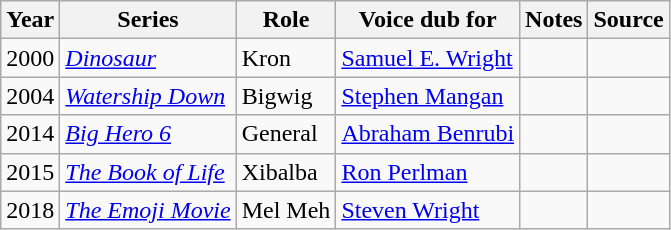<table class="wikitable sortable plainrowheaders">
<tr>
<th>Year</th>
<th>Series</th>
<th>Role</th>
<th>Voice dub for</th>
<th class="unsortable">Notes</th>
<th class="unsortable">Source</th>
</tr>
<tr>
<td>2000</td>
<td><em><a href='#'>Dinosaur</a></em></td>
<td>Kron</td>
<td><a href='#'>Samuel E. Wright</a></td>
<td></td>
<td></td>
</tr>
<tr>
<td>2004</td>
<td><em><a href='#'>Watership Down</a></em></td>
<td>Bigwig</td>
<td><a href='#'>Stephen Mangan</a></td>
<td></td>
<td></td>
</tr>
<tr>
<td>2014</td>
<td><em><a href='#'>Big Hero 6</a></em></td>
<td>General</td>
<td><a href='#'>Abraham Benrubi</a></td>
<td></td>
<td></td>
</tr>
<tr>
<td>2015</td>
<td><em><a href='#'>The Book of Life</a></em></td>
<td>Xibalba</td>
<td><a href='#'>Ron Perlman</a></td>
<td></td>
<td></td>
</tr>
<tr>
<td>2018</td>
<td><em><a href='#'>The Emoji Movie</a></em></td>
<td>Mel Meh</td>
<td><a href='#'>Steven Wright</a></td>
<td></td>
<td></td>
</tr>
</table>
